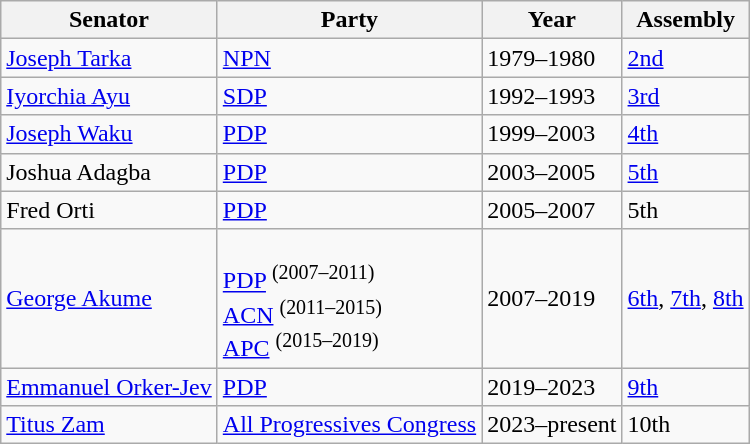<table class="wikitable">
<tr>
<th>Senator</th>
<th>Party</th>
<th>Year</th>
<th>Assembly</th>
</tr>
<tr>
<td><a href='#'>Joseph Tarka</a></td>
<td><a href='#'>NPN</a></td>
<td>1979–1980</td>
<td><a href='#'>2nd</a></td>
</tr>
<tr>
<td><a href='#'>Iyorchia Ayu</a></td>
<td><a href='#'>SDP</a></td>
<td>1992–1993</td>
<td><a href='#'>3rd</a></td>
</tr>
<tr>
<td><a href='#'>Joseph Waku</a></td>
<td><a href='#'>PDP</a></td>
<td>1999–2003</td>
<td><a href='#'>4th</a></td>
</tr>
<tr>
<td>Joshua Adagba</td>
<td><a href='#'>PDP</a></td>
<td>2003–2005</td>
<td><a href='#'>5th</a></td>
</tr>
<tr>
<td>Fred Orti</td>
<td><a href='#'>PDP</a></td>
<td>2005–2007</td>
<td>5th</td>
</tr>
<tr>
<td><a href='#'>George Akume</a></td>
<td><br><a href='#'>PDP</a> <sup>(2007–2011)</sup><br>
<a href='#'>ACN</a> <sup>(2011–2015)</sup><br>
<a href='#'>APC</a> <sup>(2015–2019)</sup></td>
<td>2007–2019</td>
<td><a href='#'>6th</a>, <a href='#'>7th</a>, <a href='#'>8th</a></td>
</tr>
<tr>
<td><a href='#'>Emmanuel Orker-Jev</a></td>
<td><a href='#'>PDP</a></td>
<td>2019–2023</td>
<td><a href='#'>9th</a></td>
</tr>
<tr>
<td><a href='#'>Titus Zam</a></td>
<td><a href='#'>All Progressives Congress</a></td>
<td>2023–present</td>
<td>10th</td>
</tr>
</table>
